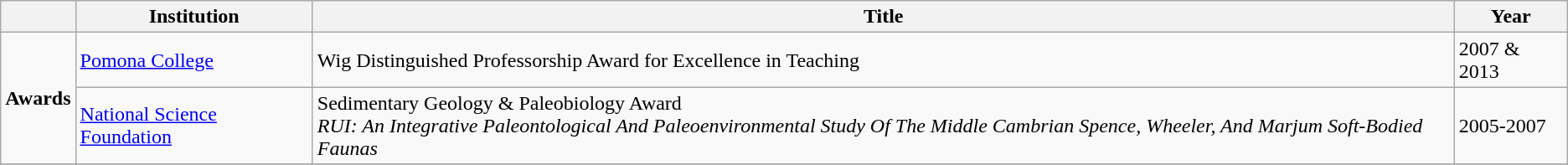<table class="wikitable">
<tr>
<th></th>
<th>Institution</th>
<th>Title</th>
<th>Year</th>
</tr>
<tr>
<td rowspan="2"><strong>Awards</strong></td>
<td><a href='#'>Pomona College</a></td>
<td>Wig Distinguished Professorship Award for Excellence in Teaching</td>
<td>2007 & 2013</td>
</tr>
<tr>
<td><a href='#'>National Science Foundation</a></td>
<td>Sedimentary Geology & Paleobiology Award<br><em>RUI: An Integrative Paleontological And Paleoenvironmental Study Of The Middle Cambrian Spence, Wheeler, And Marjum Soft-Bodied Faunas</em></td>
<td>2005-2007</td>
</tr>
<tr>
</tr>
</table>
